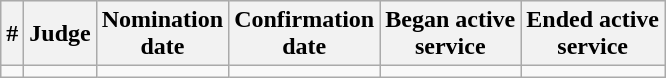<table class="sortable wikitable">
<tr bgcolor="#ececec">
<th>#</th>
<th>Judge</th>
<th>Nomination<br>date</th>
<th>Confirmation<br>date</th>
<th>Began active<br>service</th>
<th>Ended active<br>service</th>
</tr>
<tr>
<td></td>
<td></td>
<td></td>
<td></td>
<td></td>
<td></td>
</tr>
</table>
